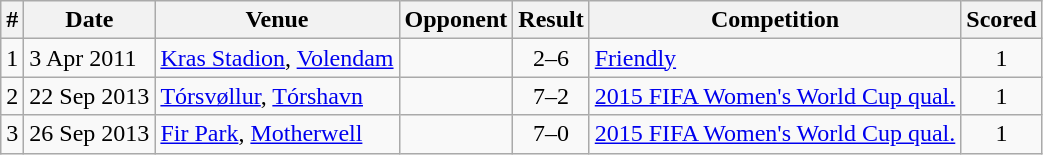<table class="wikitable">
<tr>
<th>#</th>
<th>Date</th>
<th>Venue</th>
<th>Opponent</th>
<th>Result</th>
<th>Competition</th>
<th>Scored</th>
</tr>
<tr>
<td>1</td>
<td>3 Apr 2011</td>
<td><a href='#'>Kras Stadion</a>, <a href='#'>Volendam</a></td>
<td></td>
<td align="center">2–6</td>
<td><a href='#'>Friendly</a></td>
<td align="center">1</td>
</tr>
<tr>
<td>2</td>
<td>22 Sep 2013</td>
<td><a href='#'>Tórsvøllur</a>, <a href='#'>Tórshavn</a></td>
<td></td>
<td align="center">7–2</td>
<td><a href='#'>2015 FIFA Women's World Cup qual.</a></td>
<td align="center">1</td>
</tr>
<tr>
<td>3</td>
<td>26 Sep 2013</td>
<td><a href='#'>Fir Park</a>, <a href='#'>Motherwell</a></td>
<td></td>
<td align="center">7–0</td>
<td><a href='#'>2015 FIFA Women's World Cup qual.</a></td>
<td align="center">1</td>
</tr>
</table>
